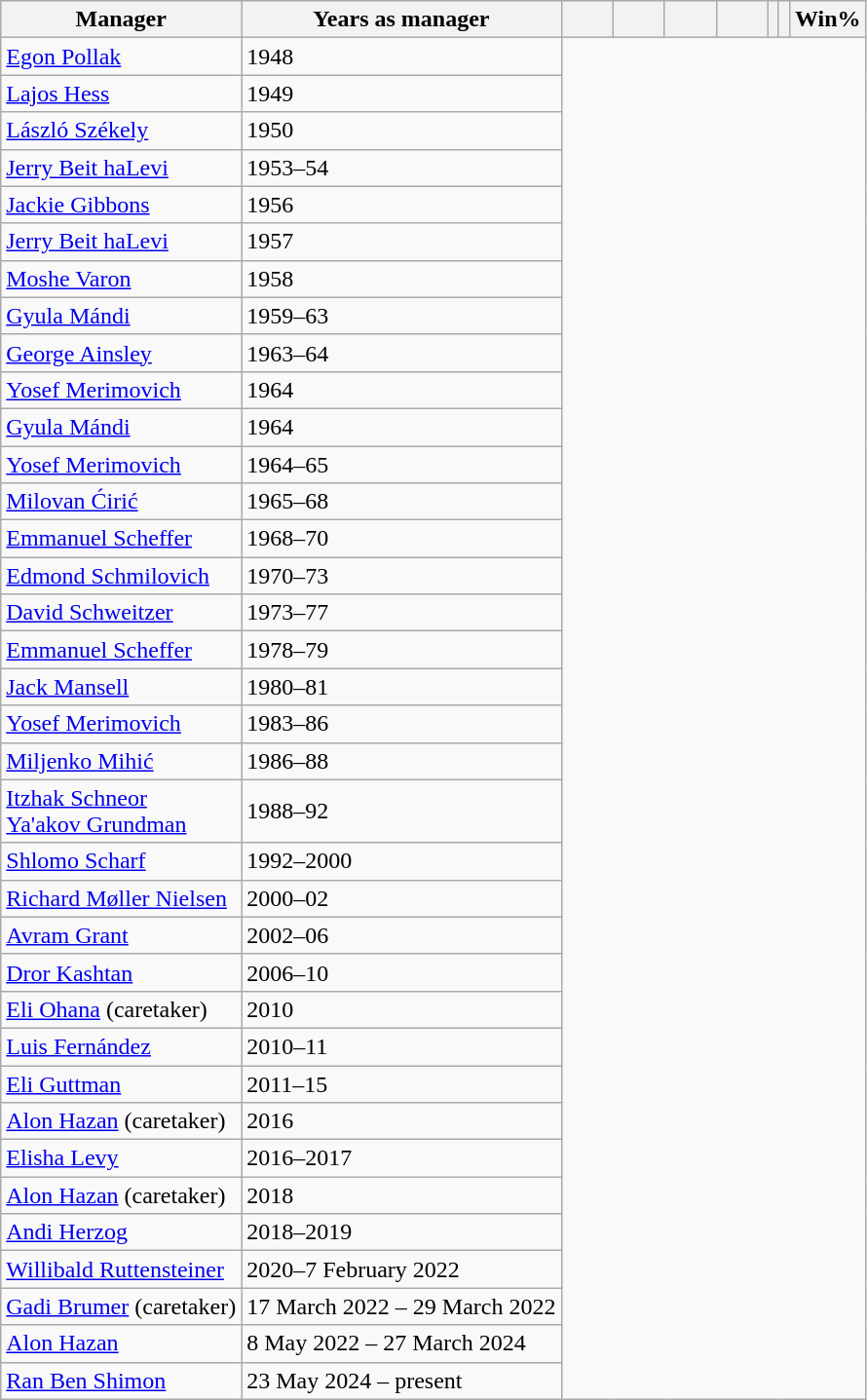<table class="wikitable sortable collapsible collapsed">
<tr>
<th>Manager</th>
<th>Years as manager</th>
<th width=28><br></th>
<th width=28><br></th>
<th width=28><br></th>
<th width=28><br></th>
<th></th>
<th></th>
<th>Win%</th>
</tr>
<tr>
<td> <a href='#'>Egon Pollak</a></td>
<td>1948<br></td>
</tr>
<tr>
<td> <a href='#'>Lajos Hess</a></td>
<td>1949<br></td>
</tr>
<tr>
<td> <a href='#'>László Székely</a></td>
<td>1950<br></td>
</tr>
<tr>
<td> <a href='#'>Jerry Beit haLevi</a></td>
<td>1953–54<br></td>
</tr>
<tr>
<td> <a href='#'>Jackie Gibbons</a></td>
<td>1956<br></td>
</tr>
<tr>
<td> <a href='#'>Jerry Beit haLevi</a></td>
<td>1957<br></td>
</tr>
<tr>
<td> <a href='#'>Moshe Varon</a></td>
<td>1958<br></td>
</tr>
<tr>
<td> <a href='#'>Gyula Mándi</a></td>
<td>1959–63<br></td>
</tr>
<tr>
<td> <a href='#'>George Ainsley</a></td>
<td>1963–64<br></td>
</tr>
<tr>
<td> <a href='#'>Yosef Merimovich</a></td>
<td>1964<br></td>
</tr>
<tr>
<td> <a href='#'>Gyula Mándi</a></td>
<td>1964<br></td>
</tr>
<tr>
<td> <a href='#'>Yosef Merimovich</a></td>
<td>1964–65<br></td>
</tr>
<tr>
<td> <a href='#'>Milovan Ćirić</a></td>
<td>1965–68<br></td>
</tr>
<tr>
<td> <a href='#'>Emmanuel Scheffer</a></td>
<td>1968–70<br></td>
</tr>
<tr>
<td>  <a href='#'>Edmond Schmilovich</a></td>
<td>1970–73<br></td>
</tr>
<tr>
<td> <a href='#'>David Schweitzer</a></td>
<td>1973–77<br></td>
</tr>
<tr>
<td> <a href='#'>Emmanuel Scheffer</a></td>
<td>1978–79<br></td>
</tr>
<tr>
<td> <a href='#'>Jack Mansell</a></td>
<td>1980–81<br></td>
</tr>
<tr>
<td> <a href='#'>Yosef Merimovich</a></td>
<td>1983–86<br></td>
</tr>
<tr>
<td> <a href='#'>Miljenko Mihić</a></td>
<td>1986–88<br></td>
</tr>
<tr>
<td> <a href='#'>Itzhak Schneor</a><br> <a href='#'>Ya'akov Grundman</a></td>
<td>1988–92<br></td>
</tr>
<tr>
<td> <a href='#'>Shlomo Scharf</a></td>
<td>1992–2000<br></td>
</tr>
<tr>
<td> <a href='#'>Richard Møller Nielsen</a></td>
<td>2000–02<br></td>
</tr>
<tr>
<td> <a href='#'>Avram Grant</a></td>
<td>2002–06<br></td>
</tr>
<tr>
<td> <a href='#'>Dror Kashtan</a></td>
<td>2006–10<br></td>
</tr>
<tr>
<td> <a href='#'>Eli Ohana</a> (caretaker)</td>
<td>2010<br></td>
</tr>
<tr>
<td> <a href='#'>Luis Fernández</a></td>
<td>2010–11<br></td>
</tr>
<tr>
<td> <a href='#'>Eli Guttman</a></td>
<td>2011–15<br></td>
</tr>
<tr>
<td> <a href='#'>Alon Hazan</a> (caretaker)</td>
<td>2016<br></td>
</tr>
<tr>
<td> <a href='#'>Elisha Levy</a></td>
<td>2016–2017<br></td>
</tr>
<tr>
<td> <a href='#'>Alon Hazan</a> (caretaker)</td>
<td>2018<br></td>
</tr>
<tr>
<td> <a href='#'>Andi Herzog</a></td>
<td>2018–2019<br></td>
</tr>
<tr>
<td> <a href='#'>Willibald Ruttensteiner</a></td>
<td>2020–7 February 2022<br></td>
</tr>
<tr>
<td> <a href='#'>Gadi Brumer</a> (caretaker)</td>
<td>17 March 2022 – 29 March 2022<br></td>
</tr>
<tr>
<td> <a href='#'>Alon Hazan</a></td>
<td>8 May 2022 – 27 March 2024<br></td>
</tr>
<tr>
<td> <a href='#'>Ran Ben Shimon</a></td>
<td>23 May 2024 – present<br></td>
</tr>
</table>
